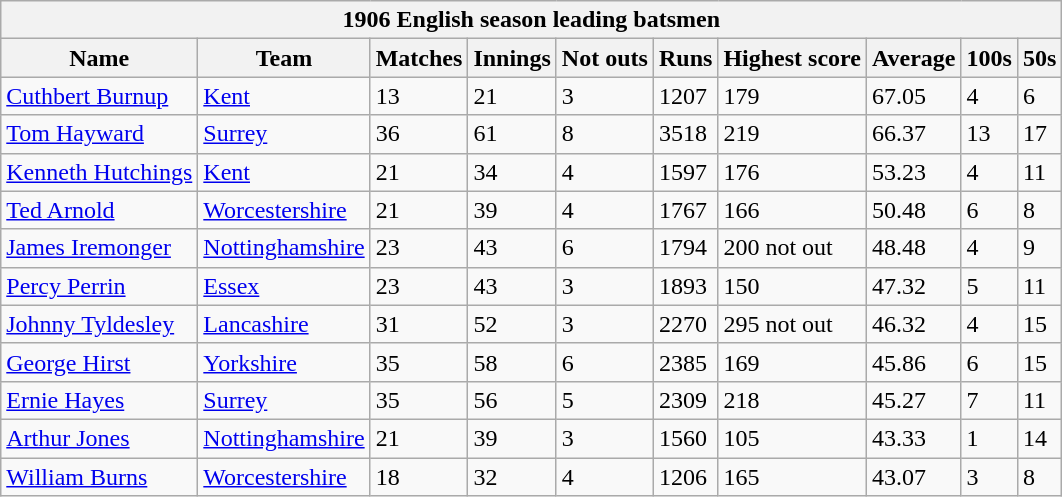<table class="wikitable">
<tr>
<th bgcolor="#efefef" colspan="10">1906 English season leading batsmen</th>
</tr>
<tr bgcolor="#efefef">
<th>Name</th>
<th>Team</th>
<th>Matches</th>
<th>Innings</th>
<th>Not outs</th>
<th>Runs</th>
<th>Highest score</th>
<th>Average</th>
<th>100s</th>
<th>50s</th>
</tr>
<tr>
<td><a href='#'>Cuthbert Burnup</a></td>
<td><a href='#'>Kent</a></td>
<td>13</td>
<td>21</td>
<td>3</td>
<td>1207</td>
<td>179</td>
<td>67.05</td>
<td>4</td>
<td>6</td>
</tr>
<tr>
<td><a href='#'>Tom Hayward</a></td>
<td><a href='#'>Surrey</a></td>
<td>36</td>
<td>61</td>
<td>8</td>
<td>3518</td>
<td>219</td>
<td>66.37</td>
<td>13</td>
<td>17</td>
</tr>
<tr>
<td><a href='#'>Kenneth Hutchings</a></td>
<td><a href='#'>Kent</a></td>
<td>21</td>
<td>34</td>
<td>4</td>
<td>1597</td>
<td>176</td>
<td>53.23</td>
<td>4</td>
<td>11</td>
</tr>
<tr>
<td><a href='#'>Ted Arnold</a></td>
<td><a href='#'>Worcestershire</a></td>
<td>21</td>
<td>39</td>
<td>4</td>
<td>1767</td>
<td>166</td>
<td>50.48</td>
<td>6</td>
<td>8</td>
</tr>
<tr>
<td><a href='#'>James Iremonger</a></td>
<td><a href='#'>Nottinghamshire</a></td>
<td>23</td>
<td>43</td>
<td>6</td>
<td>1794</td>
<td>200 not out</td>
<td>48.48</td>
<td>4</td>
<td>9</td>
</tr>
<tr>
<td><a href='#'>Percy Perrin</a></td>
<td><a href='#'>Essex</a></td>
<td>23</td>
<td>43</td>
<td>3</td>
<td>1893</td>
<td>150</td>
<td>47.32</td>
<td>5</td>
<td>11</td>
</tr>
<tr>
<td><a href='#'>Johnny Tyldesley</a></td>
<td><a href='#'>Lancashire</a></td>
<td>31</td>
<td>52</td>
<td>3</td>
<td>2270</td>
<td>295 not out</td>
<td>46.32</td>
<td>4</td>
<td>15</td>
</tr>
<tr>
<td><a href='#'>George Hirst</a></td>
<td><a href='#'>Yorkshire</a></td>
<td>35</td>
<td>58</td>
<td>6</td>
<td>2385</td>
<td>169</td>
<td>45.86</td>
<td>6</td>
<td>15</td>
</tr>
<tr>
<td><a href='#'>Ernie Hayes</a></td>
<td><a href='#'>Surrey</a></td>
<td>35</td>
<td>56</td>
<td>5</td>
<td>2309</td>
<td>218</td>
<td>45.27</td>
<td>7</td>
<td>11</td>
</tr>
<tr>
<td><a href='#'>Arthur Jones</a></td>
<td><a href='#'>Nottinghamshire</a></td>
<td>21</td>
<td>39</td>
<td>3</td>
<td>1560</td>
<td>105</td>
<td>43.33</td>
<td>1</td>
<td>14</td>
</tr>
<tr>
<td><a href='#'>William Burns</a></td>
<td><a href='#'>Worcestershire</a></td>
<td>18</td>
<td>32</td>
<td>4</td>
<td>1206</td>
<td>165</td>
<td>43.07</td>
<td>3</td>
<td>8</td>
</tr>
</table>
